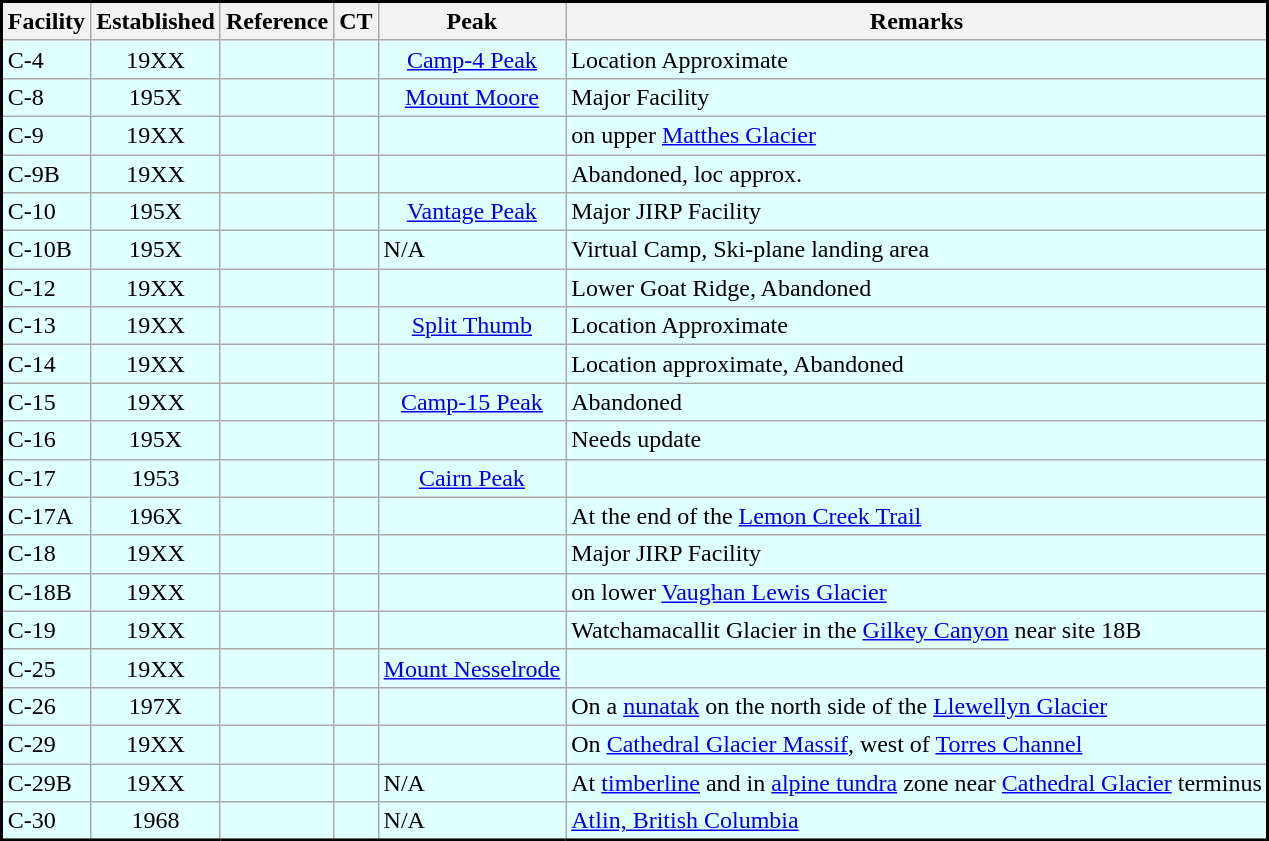<table class="wikitable" style="clear:both;border:2px solid black; background: lightcyan; color: black">
<tr>
<th>Facility</th>
<th>Established</th>
<th>Reference</th>
<th>CT</th>
<th>Peak</th>
<th>Remarks</th>
</tr>
<tr>
<td>C-4</td>
<td style="text-align:center;">19XX</td>
<td></td>
<td></td>
<td style="text-align:center;"><a href='#'>Camp-4 Peak</a></td>
<td>Location Approximate</td>
</tr>
<tr>
<td>C-8</td>
<td style="text-align:center;">195X</td>
<td></td>
<td></td>
<td style="text-align:center;"><a href='#'>Mount Moore</a></td>
<td>Major Facility</td>
</tr>
<tr>
<td>C-9</td>
<td style="text-align:center;">19XX</td>
<td></td>
<td></td>
<td></td>
<td>on upper <a href='#'>Matthes Glacier</a></td>
</tr>
<tr>
<td>C-9B</td>
<td style="text-align:center;">19XX</td>
<td></td>
<td></td>
<td></td>
<td>Abandoned, loc approx.</td>
</tr>
<tr>
<td>C-10</td>
<td style="text-align:center;">195X</td>
<td></td>
<td></td>
<td style="text-align:center;"><a href='#'>Vantage Peak</a></td>
<td>Major JIRP Facility</td>
</tr>
<tr>
<td>C-10B</td>
<td style="text-align:center;">195X</td>
<td></td>
<td></td>
<td>N/A</td>
<td>Virtual Camp, Ski-plane landing area</td>
</tr>
<tr>
<td>C-12</td>
<td style="text-align:center;">19XX</td>
<td></td>
<td></td>
<td></td>
<td>Lower Goat Ridge, Abandoned</td>
</tr>
<tr>
<td>C-13</td>
<td style="text-align:center;">19XX</td>
<td></td>
<td></td>
<td style="text-align:center;"><a href='#'>Split Thumb</a></td>
<td>Location Approximate</td>
</tr>
<tr>
<td>C-14</td>
<td style="text-align:center;">19XX</td>
<td></td>
<td></td>
<td></td>
<td>Location approximate, Abandoned</td>
</tr>
<tr>
<td>C-15</td>
<td style="text-align:center;">19XX</td>
<td></td>
<td></td>
<td style="text-align:center;"><a href='#'>Camp-15 Peak</a></td>
<td>Abandoned</td>
</tr>
<tr>
<td>C-16</td>
<td style="text-align:center;">195X</td>
<td></td>
<td></td>
<td></td>
<td>Needs update</td>
</tr>
<tr>
<td>C-17</td>
<td style="text-align:center;">1953</td>
<td> </td>
<td></td>
<td style="text-align:center;"><a href='#'>Cairn Peak</a></td>
<td></td>
</tr>
<tr>
<td>C-17A</td>
<td style="text-align:center;">196X</td>
<td></td>
<td></td>
<td></td>
<td>At the end of the <a href='#'>Lemon Creek Trail</a></td>
</tr>
<tr>
<td>C-18</td>
<td style="text-align:center;">19XX</td>
<td></td>
<td></td>
<td></td>
<td>Major JIRP Facility</td>
</tr>
<tr>
<td>C-18B</td>
<td style="text-align:center;">19XX</td>
<td></td>
<td></td>
<td></td>
<td>on lower <a href='#'>Vaughan Lewis Glacier</a></td>
</tr>
<tr>
<td>C-19</td>
<td style="text-align:center;">19XX</td>
<td></td>
<td></td>
<td></td>
<td>Watchamacallit Glacier in the <a href='#'>Gilkey Canyon</a> near site 18B</td>
</tr>
<tr>
<td>C-25</td>
<td style="text-align:center;">19XX</td>
<td></td>
<td></td>
<td style="text-align:center;"><a href='#'>Mount Nesselrode</a></td>
<td></td>
</tr>
<tr>
<td>C-26</td>
<td style="text-align:center;">197X</td>
<td></td>
<td></td>
<td></td>
<td>On a <a href='#'>nunatak</a> on the north side of the <a href='#'>Llewellyn Glacier</a></td>
</tr>
<tr>
<td>C-29</td>
<td style="text-align:center;">19XX</td>
<td></td>
<td></td>
<td></td>
<td>On <a href='#'>Cathedral Glacier Massif</a>, west of <a href='#'>Torres Channel</a></td>
</tr>
<tr>
<td>C-29B</td>
<td style="text-align:center;">19XX</td>
<td></td>
<td></td>
<td>N/A</td>
<td>At <a href='#'>timberline</a> and in <a href='#'>alpine tundra</a> zone near <a href='#'>Cathedral Glacier</a> terminus</td>
</tr>
<tr>
<td>C-30</td>
<td style="text-align:center;">1968</td>
<td></td>
<td></td>
<td>N/A</td>
<td><a href='#'>Atlin, British Columbia</a></td>
</tr>
<tr>
</tr>
</table>
